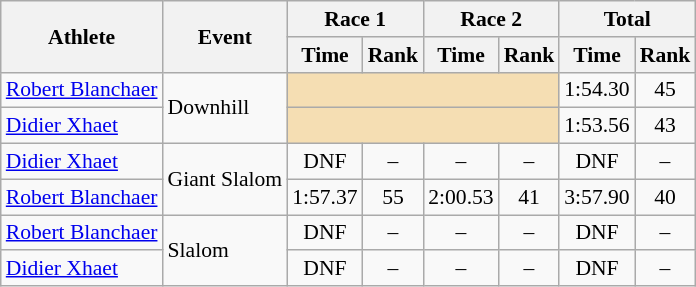<table class="wikitable" style="font-size:90%">
<tr>
<th rowspan="2">Athlete</th>
<th rowspan="2">Event</th>
<th colspan="2">Race 1</th>
<th colspan="2">Race 2</th>
<th colspan="2">Total</th>
</tr>
<tr>
<th>Time</th>
<th>Rank</th>
<th>Time</th>
<th>Rank</th>
<th>Time</th>
<th>Rank</th>
</tr>
<tr>
<td><a href='#'>Robert Blanchaer</a></td>
<td rowspan="2">Downhill</td>
<td colspan="4" bgcolor="wheat"></td>
<td align="center">1:54.30</td>
<td align="center">45</td>
</tr>
<tr>
<td><a href='#'>Didier Xhaet</a></td>
<td colspan="4" bgcolor="wheat"></td>
<td align="center">1:53.56</td>
<td align="center">43</td>
</tr>
<tr>
<td><a href='#'>Didier Xhaet</a></td>
<td rowspan="2">Giant Slalom</td>
<td align="center">DNF</td>
<td align="center">–</td>
<td align="center">–</td>
<td align="center">–</td>
<td align="center">DNF</td>
<td align="center">–</td>
</tr>
<tr>
<td><a href='#'>Robert Blanchaer</a></td>
<td align="center">1:57.37</td>
<td align="center">55</td>
<td align="center">2:00.53</td>
<td align="center">41</td>
<td align="center">3:57.90</td>
<td align="center">40</td>
</tr>
<tr>
<td><a href='#'>Robert Blanchaer</a></td>
<td rowspan="2">Slalom</td>
<td align="center">DNF</td>
<td align="center">–</td>
<td align="center">–</td>
<td align="center">–</td>
<td align="center">DNF</td>
<td align="center">–</td>
</tr>
<tr>
<td><a href='#'>Didier Xhaet</a></td>
<td align="center">DNF</td>
<td align="center">–</td>
<td align="center">–</td>
<td align="center">–</td>
<td align="center">DNF</td>
<td align="center">–</td>
</tr>
</table>
